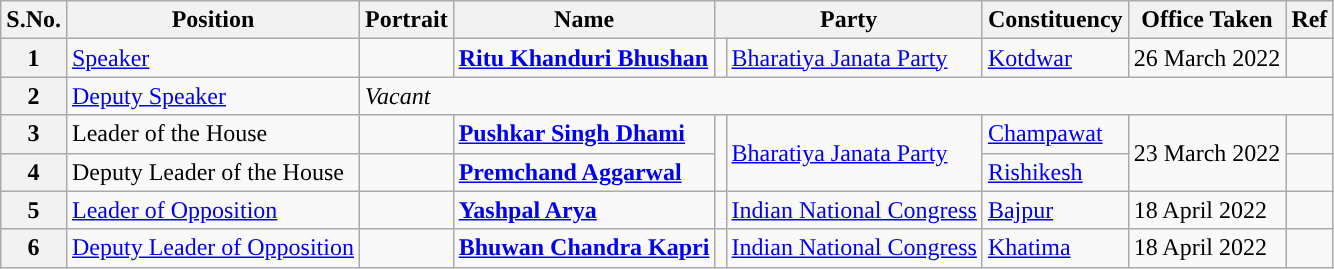<table class="wikitable sortable">
<tr>
<th>S.No.</th>
<th>Position</th>
<th>Portrait</th>
<th>Name</th>
<th colspan="2">Party</th>
<th>Constituency</th>
<th>Office Taken</th>
<th>Ref</th>
</tr>
<tr>
<th>1</th>
<td><a href='#'>Speaker</a></td>
<td></td>
<td><strong><a href='#'>Ritu Khanduri Bhushan</a></strong></td>
<td style="background:"></td>
<td><a href='#'>Bharatiya Janata Party</a></td>
<td><a href='#'>Kotdwar</a></td>
<td>26 March 2022</td>
<td></td>
</tr>
<tr>
<th>2</th>
<td><a href='#'>Deputy Speaker</a></td>
<td colspan="7"><em>Vacant</em></td>
</tr>
<tr>
<th>3</th>
<td>Leader of the House</td>
<td></td>
<td><strong><a href='#'>Pushkar Singh Dhami</a></strong><br></td>
<td rowspan="2" style="background:"></td>
<td rowspan="2"><a href='#'>Bharatiya Janata Party</a></td>
<td><a href='#'>Champawat</a></td>
<td rowspan="2">23 March 2022</td>
<td></td>
</tr>
<tr>
<th>4</th>
<td>Deputy Leader of the House</td>
<td></td>
<td><strong><a href='#'>Premchand Aggarwal</a></strong><br></td>
<td><a href='#'>Rishikesh</a></td>
<td></td>
</tr>
<tr>
<th>5</th>
<td><a href='#'>Leader of Opposition</a></td>
<td></td>
<td><strong><a href='#'>Yashpal Arya</a></strong></td>
<td style="background:"></td>
<td><a href='#'>Indian National Congress</a></td>
<td><a href='#'>Bajpur</a></td>
<td>18 April 2022</td>
<td></td>
</tr>
<tr>
<th>6</th>
<td><a href='#'>Deputy Leader of Opposition</a></td>
<td></td>
<td><strong><a href='#'>Bhuwan Chandra Kapri</a></strong></td>
<td style="background:"></td>
<td><a href='#'>Indian National Congress</a></td>
<td><a href='#'>Khatima</a></td>
<td>18 April 2022</td>
<td></td>
</tr>
</table>
